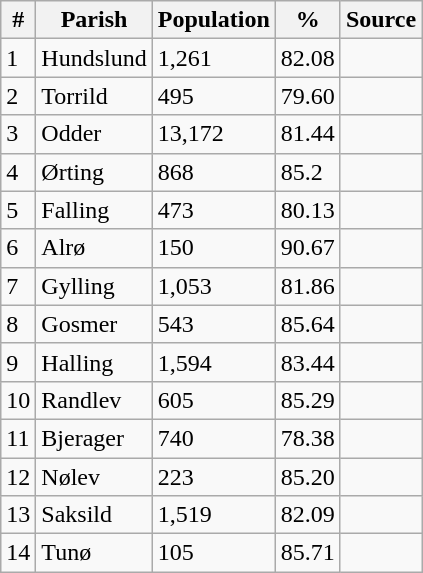<table class="wikitable sortable">
<tr>
<th rowspan="1">#</th>
<th rowspan="1">Parish</th>
<th rowspan="1">Population</th>
<th rowspan="1">%</th>
<th rowspan="1">Source</th>
</tr>
<tr>
<td>1</td>
<td>Hundslund</td>
<td>1,261</td>
<td>82.08</td>
<td></td>
</tr>
<tr>
<td>2</td>
<td>Torrild</td>
<td>495</td>
<td>79.60</td>
<td></td>
</tr>
<tr>
<td>3</td>
<td>Odder</td>
<td>13,172</td>
<td>81.44</td>
<td></td>
</tr>
<tr>
<td>4</td>
<td>Ørting</td>
<td>868</td>
<td>85.2</td>
<td></td>
</tr>
<tr>
<td>5</td>
<td>Falling</td>
<td>473</td>
<td>80.13</td>
<td></td>
</tr>
<tr>
<td>6</td>
<td>Alrø</td>
<td>150</td>
<td>90.67</td>
<td></td>
</tr>
<tr>
<td>7</td>
<td>Gylling</td>
<td>1,053</td>
<td>81.86</td>
<td></td>
</tr>
<tr>
<td>8</td>
<td>Gosmer</td>
<td>543</td>
<td>85.64</td>
<td></td>
</tr>
<tr>
<td>9</td>
<td>Halling</td>
<td>1,594</td>
<td>83.44</td>
<td></td>
</tr>
<tr>
<td>10</td>
<td>Randlev</td>
<td>605</td>
<td>85.29</td>
<td></td>
</tr>
<tr>
<td>11</td>
<td>Bjerager</td>
<td>740</td>
<td>78.38</td>
<td></td>
</tr>
<tr>
<td>12</td>
<td>Nølev</td>
<td>223</td>
<td>85.20</td>
<td></td>
</tr>
<tr>
<td>13</td>
<td>Saksild</td>
<td>1,519</td>
<td>82.09</td>
<td></td>
</tr>
<tr>
<td>14</td>
<td>Tunø</td>
<td>105</td>
<td>85.71</td>
<td></td>
</tr>
</table>
